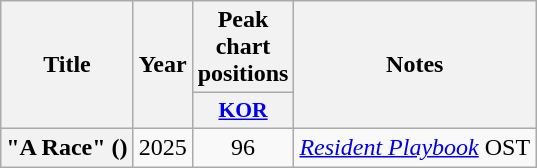<table class="wikitable plainrowheaders" style="text-align:center;">
<tr>
<th scope="col" rowspan="2">Title</th>
<th scope="col" rowspan="2">Year</th>
<th scope="col" rowspan="1">Peak chart positions</th>
<th scope="col" rowspan="2">Notes</th>
</tr>
<tr>
<th scope="col" style="width:2.5em;font-size:90%;"><a href='#'>KOR</a><br></th>
</tr>
<tr>
<th scope="row">"A Race" ()<br></th>
<td>2025</td>
<td>96</td>
<td><em><a href='#'>Resident Playbook</a></em> OST</td>
</tr>
</table>
